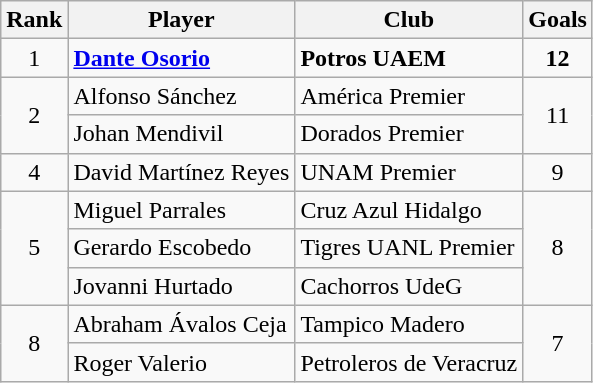<table class="wikitable">
<tr>
<th>Rank</th>
<th>Player</th>
<th>Club</th>
<th>Goals</th>
</tr>
<tr>
<td align=center rowspan=1>1</td>
<td> <strong><a href='#'>Dante Osorio</a></strong></td>
<td><strong>Potros UAEM</strong></td>
<td align=center rowspan=1><strong>12</strong></td>
</tr>
<tr>
<td align=center rowspan=2>2</td>
<td> Alfonso Sánchez</td>
<td>América Premier</td>
<td align=center rowspan=2>11</td>
</tr>
<tr>
<td> Johan Mendivil</td>
<td>Dorados Premier</td>
</tr>
<tr>
<td align=center rowspan=1>4</td>
<td> David Martínez Reyes</td>
<td>UNAM Premier</td>
<td align=center rowspan=1>9</td>
</tr>
<tr>
<td align=center rowspan=3>5</td>
<td> Miguel Parrales</td>
<td>Cruz Azul Hidalgo</td>
<td align=center rowspan=3>8</td>
</tr>
<tr>
<td> Gerardo Escobedo</td>
<td>Tigres UANL Premier</td>
</tr>
<tr>
<td> Jovanni Hurtado</td>
<td>Cachorros UdeG</td>
</tr>
<tr>
<td align=center rowspan=2>8</td>
<td> Abraham Ávalos Ceja</td>
<td>Tampico Madero</td>
<td align=center rowspan=2>7</td>
</tr>
<tr>
<td> Roger Valerio</td>
<td>Petroleros de Veracruz</td>
</tr>
</table>
